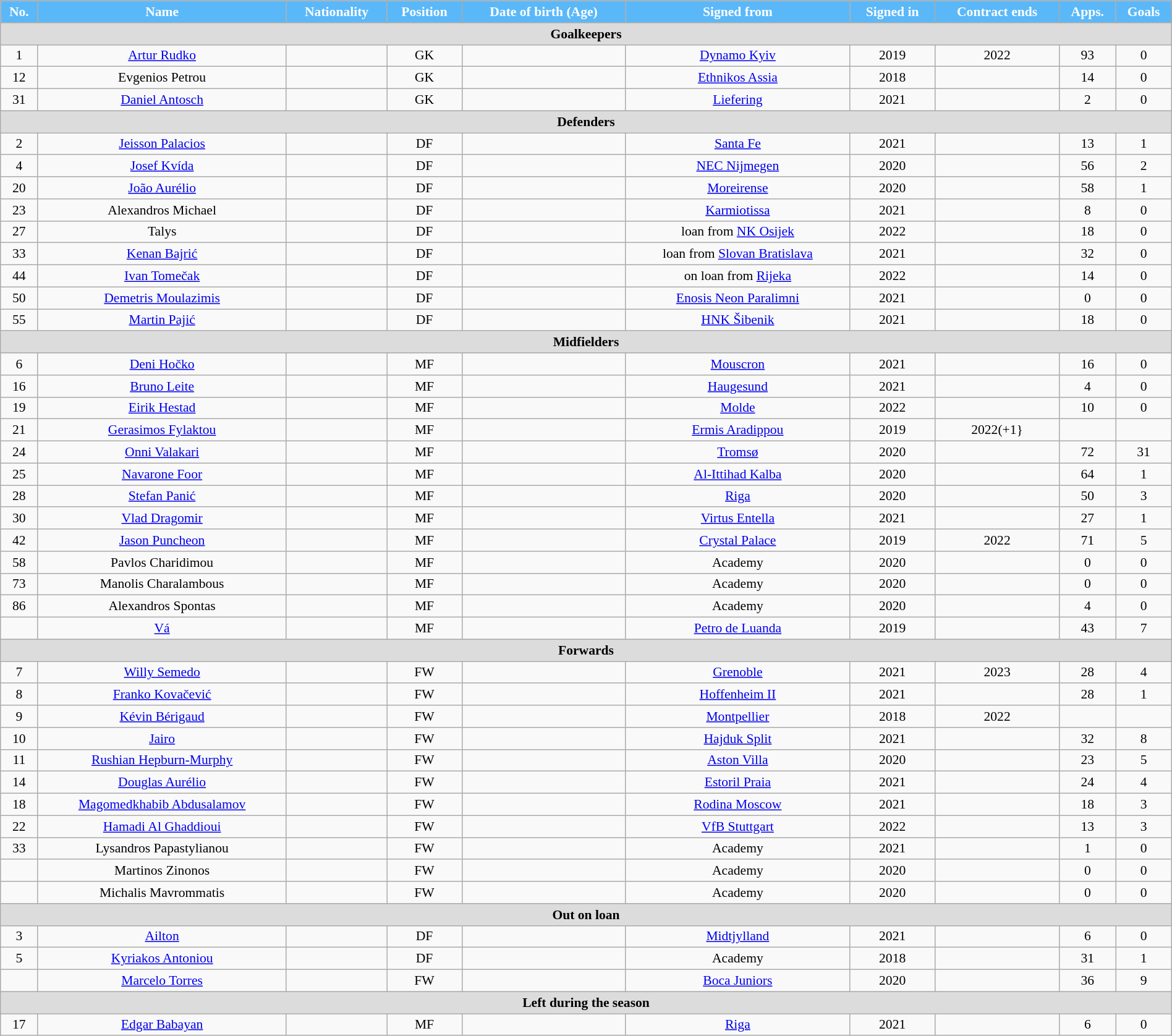<table class="wikitable"  style="text-align:center; font-size:90%; width:100%;">
<tr>
<th style="background:#5BB8F8; color:white; text-align:center;">No.</th>
<th style="background:#5BB8F8; color:white; text-align:center;">Name</th>
<th style="background:#5BB8F8; color:white; text-align:center;">Nationality</th>
<th style="background:#5BB8F8; color:white; text-align:center;">Position</th>
<th style="background:#5BB8F8; color:white; text-align:center;">Date of birth (Age)</th>
<th style="background:#5BB8F8; color:white; text-align:center;">Signed from</th>
<th style="background:#5BB8F8; color:white; text-align:center;">Signed in</th>
<th style="background:#5BB8F8; color:white; text-align:center;">Contract ends</th>
<th style="background:#5BB8F8; color:white; text-align:center;">Apps.</th>
<th style="background:#5BB8F8; color:white; text-align:center;">Goals</th>
</tr>
<tr>
<th colspan="11"  style="background:#dcdcdc; text-align:center;">Goalkeepers</th>
</tr>
<tr>
<td>1</td>
<td><a href='#'>Artur Rudko</a></td>
<td></td>
<td>GK</td>
<td></td>
<td><a href='#'>Dynamo Kyiv</a></td>
<td>2019</td>
<td>2022</td>
<td>93</td>
<td>0</td>
</tr>
<tr>
<td>12</td>
<td>Evgenios Petrou</td>
<td></td>
<td>GK</td>
<td></td>
<td><a href='#'>Ethnikos Assia</a></td>
<td>2018</td>
<td></td>
<td>14</td>
<td>0</td>
</tr>
<tr>
<td>31</td>
<td><a href='#'>Daniel Antosch</a></td>
<td></td>
<td>GK</td>
<td></td>
<td><a href='#'>Liefering</a></td>
<td>2021</td>
<td></td>
<td>2</td>
<td>0</td>
</tr>
<tr>
<th colspan="11"  style="background:#dcdcdc; text-align:center;">Defenders</th>
</tr>
<tr>
<td>2</td>
<td><a href='#'>Jeisson Palacios</a></td>
<td></td>
<td>DF</td>
<td></td>
<td><a href='#'>Santa Fe</a></td>
<td>2021</td>
<td></td>
<td>13</td>
<td>1</td>
</tr>
<tr>
<td>4</td>
<td><a href='#'>Josef Kvída</a></td>
<td></td>
<td>DF</td>
<td></td>
<td><a href='#'>NEC Nijmegen</a></td>
<td>2020</td>
<td></td>
<td>56</td>
<td>2</td>
</tr>
<tr>
<td>20</td>
<td><a href='#'>João Aurélio</a></td>
<td></td>
<td>DF</td>
<td></td>
<td><a href='#'>Moreirense</a></td>
<td>2020</td>
<td></td>
<td>58</td>
<td>1</td>
</tr>
<tr>
<td>23</td>
<td>Alexandros Michael</td>
<td></td>
<td>DF</td>
<td></td>
<td><a href='#'>Karmiotissa</a></td>
<td>2021</td>
<td></td>
<td>8</td>
<td>0</td>
</tr>
<tr>
<td>27</td>
<td>Talys</td>
<td></td>
<td>DF</td>
<td></td>
<td>loan from <a href='#'>NK Osijek</a></td>
<td>2022</td>
<td></td>
<td>18</td>
<td>0</td>
</tr>
<tr>
<td>33</td>
<td><a href='#'>Kenan Bajrić</a></td>
<td></td>
<td>DF</td>
<td></td>
<td>loan from <a href='#'>Slovan Bratislava</a></td>
<td>2021</td>
<td></td>
<td>32</td>
<td>0</td>
</tr>
<tr>
<td>44</td>
<td><a href='#'>Ivan Tomečak</a></td>
<td></td>
<td>DF</td>
<td></td>
<td>on loan from <a href='#'>Rijeka</a></td>
<td>2022</td>
<td></td>
<td>14</td>
<td>0</td>
</tr>
<tr>
<td>50</td>
<td><a href='#'>Demetris Moulazimis</a></td>
<td></td>
<td>DF</td>
<td></td>
<td><a href='#'>Enosis Neon Paralimni</a></td>
<td>2021</td>
<td></td>
<td>0</td>
<td>0</td>
</tr>
<tr>
<td>55</td>
<td><a href='#'>Martin Pajić</a></td>
<td></td>
<td>DF</td>
<td></td>
<td><a href='#'>HNK Šibenik</a></td>
<td>2021</td>
<td></td>
<td>18</td>
<td>0</td>
</tr>
<tr>
<th colspan="11"  style="background:#dcdcdc; text-align:center;">Midfielders</th>
</tr>
<tr>
<td>6</td>
<td><a href='#'>Deni Hočko</a></td>
<td></td>
<td>MF</td>
<td></td>
<td><a href='#'>Mouscron</a></td>
<td>2021</td>
<td></td>
<td>16</td>
<td>0</td>
</tr>
<tr>
<td>16</td>
<td><a href='#'>Bruno Leite</a></td>
<td></td>
<td>MF</td>
<td></td>
<td><a href='#'>Haugesund</a></td>
<td>2021</td>
<td></td>
<td>4</td>
<td>0</td>
</tr>
<tr>
<td>19</td>
<td><a href='#'>Eirik Hestad</a></td>
<td></td>
<td>MF</td>
<td></td>
<td><a href='#'>Molde</a></td>
<td>2022</td>
<td></td>
<td>10</td>
<td>0</td>
</tr>
<tr>
<td>21</td>
<td><a href='#'>Gerasimos Fylaktou</a></td>
<td></td>
<td>MF</td>
<td></td>
<td><a href='#'>Ermis Aradippou</a></td>
<td>2019</td>
<td>2022(+1}</td>
<td></td>
<td></td>
</tr>
<tr>
<td>24</td>
<td><a href='#'>Onni Valakari</a></td>
<td></td>
<td>MF</td>
<td></td>
<td><a href='#'>Tromsø</a></td>
<td>2020</td>
<td></td>
<td>72</td>
<td>31</td>
</tr>
<tr>
<td>25</td>
<td><a href='#'>Navarone Foor</a></td>
<td></td>
<td>MF</td>
<td></td>
<td><a href='#'>Al-Ittihad Kalba</a></td>
<td>2020</td>
<td></td>
<td>64</td>
<td>1</td>
</tr>
<tr>
<td>28</td>
<td><a href='#'>Stefan Panić</a></td>
<td></td>
<td>MF</td>
<td></td>
<td><a href='#'>Riga</a></td>
<td>2020</td>
<td></td>
<td>50</td>
<td>3</td>
</tr>
<tr>
<td>30</td>
<td><a href='#'>Vlad Dragomir</a></td>
<td></td>
<td>MF</td>
<td></td>
<td><a href='#'>Virtus Entella</a></td>
<td>2021</td>
<td></td>
<td>27</td>
<td>1</td>
</tr>
<tr>
<td>42</td>
<td><a href='#'>Jason Puncheon</a> </td>
<td></td>
<td>MF</td>
<td></td>
<td><a href='#'>Crystal Palace</a></td>
<td>2019</td>
<td>2022</td>
<td>71</td>
<td>5</td>
</tr>
<tr>
<td>58</td>
<td>Pavlos Charidimou</td>
<td></td>
<td>MF</td>
<td></td>
<td>Academy</td>
<td>2020</td>
<td></td>
<td>0</td>
<td>0</td>
</tr>
<tr>
<td>73</td>
<td>Manolis Charalambous</td>
<td></td>
<td>MF</td>
<td></td>
<td>Academy</td>
<td>2020</td>
<td></td>
<td>0</td>
<td>0</td>
</tr>
<tr>
<td>86</td>
<td>Alexandros Spontas</td>
<td></td>
<td>MF</td>
<td></td>
<td>Academy</td>
<td>2020</td>
<td></td>
<td>4</td>
<td>0</td>
</tr>
<tr>
<td></td>
<td><a href='#'>Vá</a></td>
<td></td>
<td>MF</td>
<td></td>
<td><a href='#'>Petro de Luanda</a></td>
<td>2019</td>
<td></td>
<td>43</td>
<td>7</td>
</tr>
<tr>
<th colspan="11"  style="background:#dcdcdc; text-align:center;">Forwards</th>
</tr>
<tr>
<td>7</td>
<td><a href='#'>Willy Semedo</a></td>
<td></td>
<td>FW</td>
<td></td>
<td><a href='#'>Grenoble</a></td>
<td>2021</td>
<td>2023</td>
<td>28</td>
<td>4</td>
</tr>
<tr>
<td>8</td>
<td><a href='#'>Franko Kovačević</a></td>
<td></td>
<td>FW</td>
<td></td>
<td><a href='#'>Hoffenheim II</a></td>
<td>2021</td>
<td></td>
<td>28</td>
<td>1</td>
</tr>
<tr>
<td>9</td>
<td><a href='#'>Kévin Bérigaud</a></td>
<td></td>
<td>FW</td>
<td></td>
<td><a href='#'>Montpellier</a></td>
<td>2018</td>
<td>2022</td>
<td></td>
<td></td>
</tr>
<tr>
<td>10</td>
<td><a href='#'>Jairo</a></td>
<td></td>
<td>FW</td>
<td></td>
<td><a href='#'>Hajduk Split</a></td>
<td>2021</td>
<td></td>
<td>32</td>
<td>8</td>
</tr>
<tr>
<td>11</td>
<td><a href='#'>Rushian Hepburn-Murphy</a></td>
<td></td>
<td>FW</td>
<td></td>
<td><a href='#'>Aston Villa</a></td>
<td>2020</td>
<td></td>
<td>23</td>
<td>5</td>
</tr>
<tr>
<td>14</td>
<td><a href='#'>Douglas Aurélio</a></td>
<td></td>
<td>FW</td>
<td></td>
<td><a href='#'>Estoril Praia</a></td>
<td>2021</td>
<td></td>
<td>24</td>
<td>4</td>
</tr>
<tr>
<td>18</td>
<td><a href='#'>Magomedkhabib Abdusalamov</a></td>
<td></td>
<td>FW</td>
<td></td>
<td><a href='#'>Rodina Moscow</a></td>
<td>2021</td>
<td></td>
<td>18</td>
<td>3</td>
</tr>
<tr>
<td>22</td>
<td><a href='#'>Hamadi Al Ghaddioui</a></td>
<td></td>
<td>FW</td>
<td></td>
<td><a href='#'>VfB Stuttgart</a></td>
<td>2022</td>
<td></td>
<td>13</td>
<td>3</td>
</tr>
<tr>
<td>33</td>
<td>Lysandros Papastylianou</td>
<td></td>
<td>FW</td>
<td></td>
<td>Academy</td>
<td>2021</td>
<td></td>
<td>1</td>
<td>0</td>
</tr>
<tr>
<td></td>
<td>Martinos Zinonos</td>
<td></td>
<td>FW</td>
<td></td>
<td>Academy</td>
<td>2020</td>
<td></td>
<td>0</td>
<td>0</td>
</tr>
<tr>
<td></td>
<td>Michalis Mavrommatis</td>
<td></td>
<td>FW</td>
<td></td>
<td>Academy</td>
<td>2020</td>
<td></td>
<td>0</td>
<td>0</td>
</tr>
<tr>
<th colspan="11"  style="background:#dcdcdc; text-align:center;">Out on loan</th>
</tr>
<tr>
<td>3</td>
<td><a href='#'>Ailton</a></td>
<td></td>
<td>DF</td>
<td></td>
<td><a href='#'>Midtjylland</a></td>
<td>2021</td>
<td></td>
<td>6</td>
<td>0</td>
</tr>
<tr>
<td>5</td>
<td><a href='#'>Kyriakos Antoniou</a></td>
<td></td>
<td>DF</td>
<td></td>
<td>Academy</td>
<td>2018</td>
<td></td>
<td>31</td>
<td>1</td>
</tr>
<tr>
<td></td>
<td><a href='#'>Marcelo Torres</a></td>
<td></td>
<td>FW</td>
<td></td>
<td><a href='#'>Boca Juniors</a></td>
<td>2020</td>
<td></td>
<td>36</td>
<td>9</td>
</tr>
<tr>
<th colspan="11"  style="background:#dcdcdc; text-align:center;">Left during the season</th>
</tr>
<tr>
<td>17</td>
<td><a href='#'>Edgar Babayan</a></td>
<td></td>
<td>MF</td>
<td></td>
<td><a href='#'>Riga</a></td>
<td>2021</td>
<td></td>
<td>6</td>
<td>0</td>
</tr>
</table>
